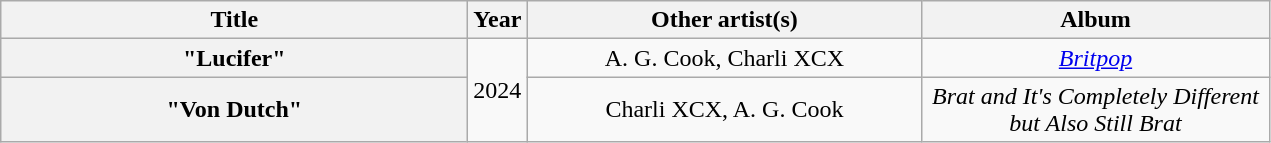<table class="wikitable plainrowheaders" style="text-align:center;">
<tr>
<th scope="col" style="width:19em;">Title</th>
<th scope="col" style="width:1em;">Year</th>
<th scope="col" style="width:16em;">Other artist(s)</th>
<th scope="col" style="width:14em;">Album</th>
</tr>
<tr>
<th scope="row">"Lucifer"</th>
<td rowspan="2">2024</td>
<td>A. G. Cook, Charli XCX</td>
<td><em><a href='#'>Britpop</a></em></td>
</tr>
<tr>
<th scope="row">"Von Dutch"</th>
<td>Charli XCX, A. G. Cook</td>
<td><em>Brat and It's Completely Different but Also Still Brat</em></td>
</tr>
</table>
